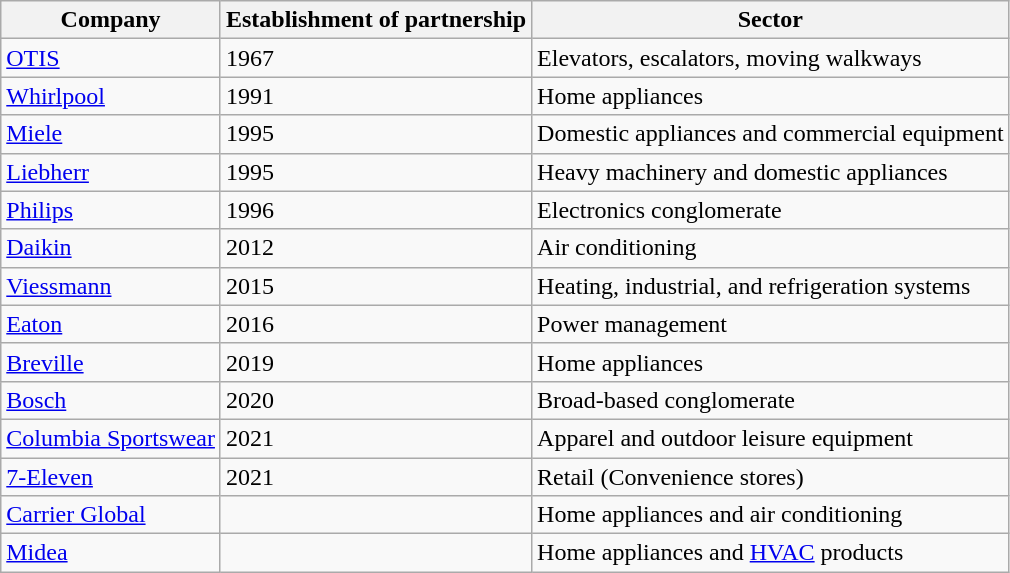<table class="wikitable sortable">
<tr>
<th>Company</th>
<th>Establishment of partnership</th>
<th>Sector</th>
</tr>
<tr>
<td><a href='#'>OTIS</a></td>
<td>1967</td>
<td>Elevators, escalators, moving walkways</td>
</tr>
<tr>
<td><a href='#'>Whirlpool</a></td>
<td>1991</td>
<td>Home appliances</td>
</tr>
<tr>
<td><a href='#'>Miele</a></td>
<td>1995</td>
<td>Domestic appliances and commercial equipment</td>
</tr>
<tr>
<td><a href='#'>Liebherr</a></td>
<td>1995</td>
<td>Heavy machinery and domestic appliances</td>
</tr>
<tr>
<td><a href='#'>Philips</a></td>
<td>1996</td>
<td>Electronics conglomerate</td>
</tr>
<tr>
<td><a href='#'>Daikin</a></td>
<td>2012</td>
<td>Air conditioning</td>
</tr>
<tr>
<td><a href='#'>Viessmann</a></td>
<td>2015</td>
<td>Heating, industrial, and refrigeration systems</td>
</tr>
<tr>
<td><a href='#'>Eaton</a></td>
<td>2016</td>
<td>Power management</td>
</tr>
<tr>
<td><a href='#'>Breville</a></td>
<td>2019</td>
<td>Home appliances</td>
</tr>
<tr>
<td><a href='#'>Bosch</a></td>
<td>2020</td>
<td>Broad-based conglomerate</td>
</tr>
<tr>
<td><a href='#'>Columbia Sportswear</a></td>
<td>2021</td>
<td>Apparel and outdoor leisure equipment</td>
</tr>
<tr>
<td><a href='#'>7-Eleven</a></td>
<td>2021</td>
<td>Retail (Convenience stores)</td>
</tr>
<tr>
<td><a href='#'>Carrier Global</a></td>
<td></td>
<td>Home appliances and air conditioning</td>
</tr>
<tr>
<td><a href='#'>Midea</a></td>
<td></td>
<td>Home appliances and <a href='#'>HVAC</a> products</td>
</tr>
</table>
